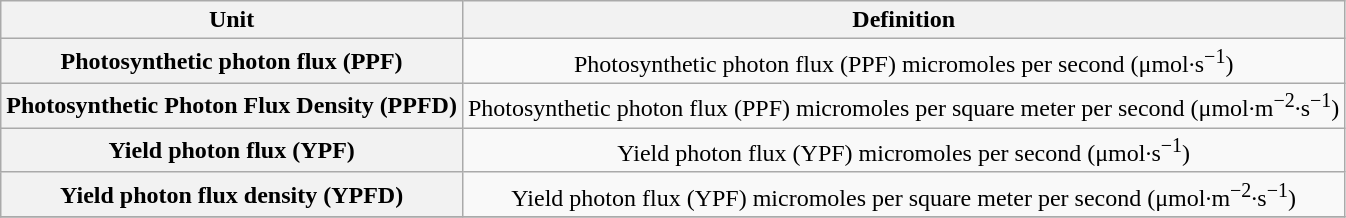<table class="wikitable sortable" style="width: auto; text-align: center;">
<tr>
<th>Unit</th>
<th>Definition</th>
</tr>
<tr>
<th>Photosynthetic photon flux (PPF)</th>
<td>Photosynthetic photon flux (PPF) micromoles per second (μmol·s<sup>−1</sup>)</td>
</tr>
<tr>
<th>Photosynthetic Photon Flux Density (PPFD)</th>
<td>Photosynthetic photon flux (PPF) micromoles per square meter per second (μmol·m<sup>−2</sup>·s<sup>−1</sup>)</td>
</tr>
<tr>
<th>Yield photon flux (YPF)</th>
<td>Yield photon flux (YPF) micromoles per second (μmol·s<sup>−1</sup>)</td>
</tr>
<tr>
<th>Yield photon flux density (YPFD)</th>
<td>Yield photon flux (YPF) micromoles per square meter per second (μmol·m<sup>−2</sup>·s<sup>−1</sup>)</td>
</tr>
<tr>
</tr>
</table>
